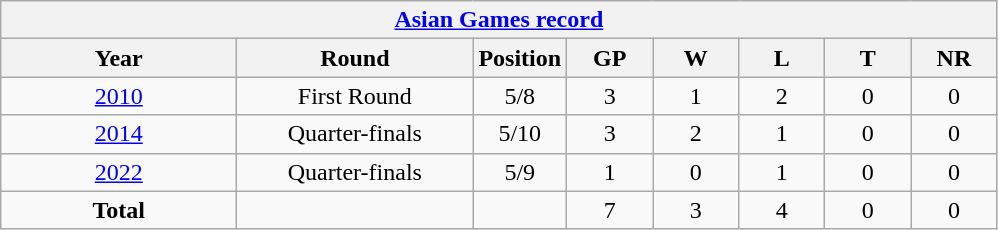<table class="wikitable" style="text-align: center; width=900px;">
<tr>
<th colspan=9><a href='#'>Asian Games record</a></th>
</tr>
<tr>
<th width=150>Year</th>
<th width=150>Round</th>
<th width=50>Position</th>
<th width=50>GP</th>
<th width=50>W</th>
<th width=50>L</th>
<th width=50>T</th>
<th width=50>NR</th>
</tr>
<tr style="background:">
<td> <a href='#'>2010</a></td>
<td>First Round</td>
<td>5/8</td>
<td>3</td>
<td>1</td>
<td>2</td>
<td>0</td>
<td>0</td>
</tr>
<tr style="background:">
<td> <a href='#'>2014</a></td>
<td>Quarter-finals</td>
<td>5/10</td>
<td>3</td>
<td>2</td>
<td>1</td>
<td>0</td>
<td>0</td>
</tr>
<tr style="background:">
<td> <a href='#'>2022</a></td>
<td>Quarter-finals</td>
<td>5/9</td>
<td>1</td>
<td>0</td>
<td>1</td>
<td>0</td>
<td>0</td>
</tr>
<tr>
<td><strong>Total</strong></td>
<td></td>
<td></td>
<td>7</td>
<td>3</td>
<td>4</td>
<td>0</td>
<td>0</td>
</tr>
</table>
